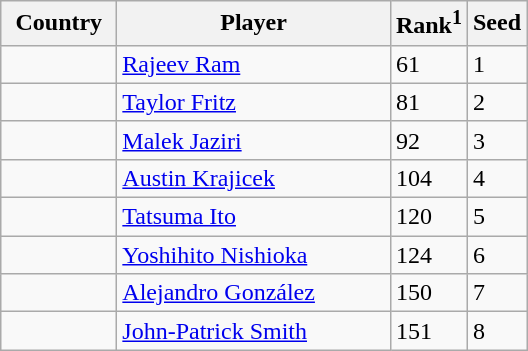<table class="sortable wikitable">
<tr>
<th width="70">Country</th>
<th width="175">Player</th>
<th>Rank<sup>1</sup></th>
<th>Seed</th>
</tr>
<tr>
<td></td>
<td><a href='#'>Rajeev Ram</a></td>
<td>61</td>
<td>1</td>
</tr>
<tr>
<td></td>
<td><a href='#'>Taylor Fritz</a></td>
<td>81</td>
<td>2</td>
</tr>
<tr>
<td></td>
<td><a href='#'>Malek Jaziri</a></td>
<td>92</td>
<td>3</td>
</tr>
<tr>
<td></td>
<td><a href='#'>Austin Krajicek</a></td>
<td>104</td>
<td>4</td>
</tr>
<tr>
<td></td>
<td><a href='#'>Tatsuma Ito</a></td>
<td>120</td>
<td>5</td>
</tr>
<tr>
<td></td>
<td><a href='#'>Yoshihito Nishioka</a></td>
<td>124</td>
<td>6</td>
</tr>
<tr>
<td></td>
<td><a href='#'>Alejandro González</a></td>
<td>150</td>
<td>7</td>
</tr>
<tr>
<td></td>
<td><a href='#'>John-Patrick Smith</a></td>
<td>151</td>
<td>8</td>
</tr>
</table>
